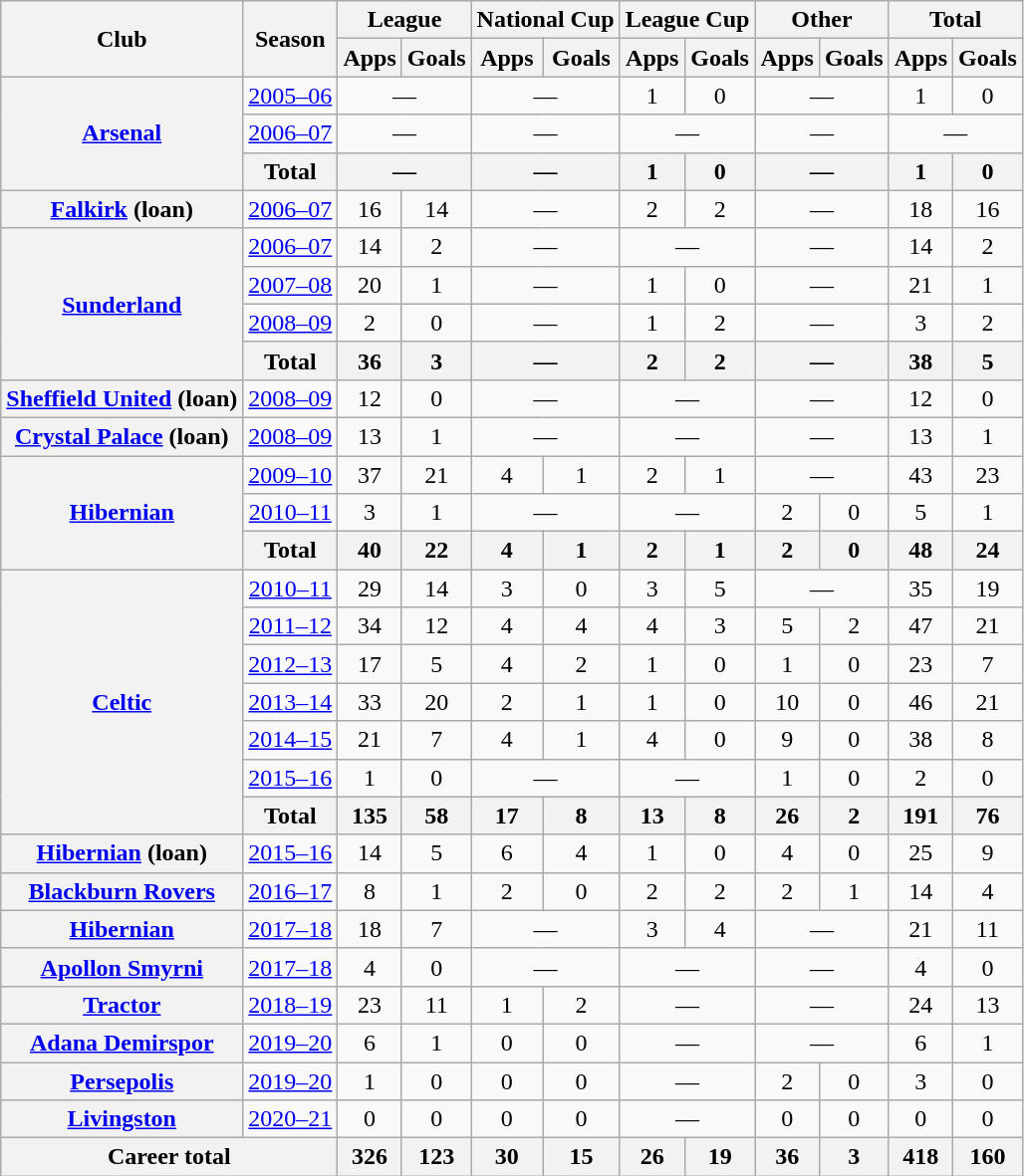<table class="wikitable" style="text-align: center;">
<tr>
<th rowspan="2">Club</th>
<th rowspan="2">Season</th>
<th colspan="2">League</th>
<th colspan="2">National Cup</th>
<th colspan="2">League Cup</th>
<th colspan="2">Other</th>
<th colspan="2">Total</th>
</tr>
<tr>
<th>Apps</th>
<th>Goals</th>
<th>Apps</th>
<th>Goals</th>
<th>Apps</th>
<th>Goals</th>
<th>Apps</th>
<th>Goals</th>
<th>Apps</th>
<th>Goals</th>
</tr>
<tr>
<th rowspan="3"><a href='#'>Arsenal</a></th>
<td><a href='#'>2005–06</a></td>
<td colspan="2">—</td>
<td colspan="2">—</td>
<td>1</td>
<td>0</td>
<td colspan="2">—</td>
<td>1</td>
<td>0</td>
</tr>
<tr>
<td><a href='#'>2006–07</a></td>
<td colspan="2">—</td>
<td colspan="2">—</td>
<td colspan="2">—</td>
<td colspan="2">—</td>
<td colspan="2">—</td>
</tr>
<tr>
<th>Total</th>
<th colspan="2">—</th>
<th colspan="2">—</th>
<th>1</th>
<th>0</th>
<th colspan="2">—</th>
<th>1</th>
<th>0</th>
</tr>
<tr>
<th><a href='#'>Falkirk</a> (loan)</th>
<td><a href='#'>2006–07</a></td>
<td>16</td>
<td>14</td>
<td colspan="2">—</td>
<td>2</td>
<td>2</td>
<td colspan="2">—</td>
<td>18</td>
<td>16</td>
</tr>
<tr>
<th rowspan="4"><a href='#'>Sunderland</a></th>
<td><a href='#'>2006–07</a></td>
<td>14</td>
<td>2</td>
<td colspan="2">—</td>
<td colspan="2">—</td>
<td colspan="2">—</td>
<td>14</td>
<td>2</td>
</tr>
<tr>
<td><a href='#'>2007–08</a></td>
<td>20</td>
<td>1</td>
<td colspan="2">—</td>
<td>1</td>
<td>0</td>
<td colspan="2">—</td>
<td>21</td>
<td>1</td>
</tr>
<tr>
<td><a href='#'>2008–09</a></td>
<td>2</td>
<td>0</td>
<td colspan="2">—</td>
<td>1</td>
<td>2</td>
<td colspan="2">—</td>
<td>3</td>
<td>2</td>
</tr>
<tr>
<th>Total</th>
<th>36</th>
<th>3</th>
<th colspan="2">—</th>
<th>2</th>
<th>2</th>
<th colspan="2">—</th>
<th>38</th>
<th>5</th>
</tr>
<tr>
<th><a href='#'>Sheffield United</a> (loan)</th>
<td><a href='#'>2008–09</a></td>
<td>12</td>
<td>0</td>
<td colspan="2">—</td>
<td colspan="2">—</td>
<td colspan="2">—</td>
<td>12</td>
<td>0</td>
</tr>
<tr>
<th><a href='#'>Crystal Palace</a> (loan)</th>
<td><a href='#'>2008–09</a></td>
<td>13</td>
<td>1</td>
<td colspan="2">—</td>
<td colspan="2">—</td>
<td colspan="2">—</td>
<td>13</td>
<td>1</td>
</tr>
<tr>
<th rowspan="3"><a href='#'>Hibernian</a></th>
<td><a href='#'>2009–10</a></td>
<td>37</td>
<td>21</td>
<td>4</td>
<td>1</td>
<td>2</td>
<td>1</td>
<td colspan="2">—</td>
<td>43</td>
<td>23</td>
</tr>
<tr>
<td><a href='#'>2010–11</a></td>
<td>3</td>
<td>1</td>
<td colspan="2">—</td>
<td colspan="2">—</td>
<td>2</td>
<td>0</td>
<td>5</td>
<td>1</td>
</tr>
<tr>
<th>Total</th>
<th>40</th>
<th>22</th>
<th>4</th>
<th>1</th>
<th>2</th>
<th>1</th>
<th>2</th>
<th>0</th>
<th>48</th>
<th>24</th>
</tr>
<tr>
<th rowspan="7"><a href='#'>Celtic</a></th>
<td><a href='#'>2010–11</a></td>
<td>29</td>
<td>14</td>
<td>3</td>
<td>0</td>
<td>3</td>
<td>5</td>
<td colspan="2">—</td>
<td>35</td>
<td>19</td>
</tr>
<tr>
<td><a href='#'>2011–12</a></td>
<td>34</td>
<td>12</td>
<td>4</td>
<td>4</td>
<td>4</td>
<td>3</td>
<td>5</td>
<td>2</td>
<td>47</td>
<td>21</td>
</tr>
<tr>
<td><a href='#'>2012–13</a></td>
<td>17</td>
<td>5</td>
<td>4</td>
<td>2</td>
<td>1</td>
<td>0</td>
<td>1</td>
<td>0</td>
<td>23</td>
<td>7</td>
</tr>
<tr>
<td><a href='#'>2013–14</a></td>
<td>33</td>
<td>20</td>
<td>2</td>
<td>1</td>
<td>1</td>
<td>0</td>
<td>10</td>
<td>0</td>
<td>46</td>
<td>21</td>
</tr>
<tr>
<td><a href='#'>2014–15</a></td>
<td>21</td>
<td>7</td>
<td>4</td>
<td>1</td>
<td>4</td>
<td>0</td>
<td>9</td>
<td>0</td>
<td>38</td>
<td>8</td>
</tr>
<tr>
<td><a href='#'>2015–16</a></td>
<td>1</td>
<td>0</td>
<td colspan="2">—</td>
<td colspan="2">—</td>
<td>1</td>
<td>0</td>
<td>2</td>
<td>0</td>
</tr>
<tr>
<th>Total</th>
<th>135</th>
<th>58</th>
<th>17</th>
<th>8</th>
<th>13</th>
<th>8</th>
<th>26</th>
<th>2</th>
<th>191</th>
<th>76</th>
</tr>
<tr>
<th><a href='#'>Hibernian</a> (loan)</th>
<td><a href='#'>2015–16</a></td>
<td>14</td>
<td>5</td>
<td>6</td>
<td>4</td>
<td>1</td>
<td>0</td>
<td>4</td>
<td>0</td>
<td>25</td>
<td>9</td>
</tr>
<tr>
<th><a href='#'>Blackburn Rovers</a></th>
<td><a href='#'>2016–17</a></td>
<td>8</td>
<td>1</td>
<td>2</td>
<td>0</td>
<td>2</td>
<td>2</td>
<td>2</td>
<td>1</td>
<td>14</td>
<td>4</td>
</tr>
<tr>
<th><a href='#'>Hibernian</a></th>
<td><a href='#'>2017–18</a></td>
<td>18</td>
<td>7</td>
<td colspan="2">—</td>
<td>3</td>
<td>4</td>
<td colspan="2">—</td>
<td>21</td>
<td>11</td>
</tr>
<tr>
<th><a href='#'>Apollon Smyrni</a></th>
<td><a href='#'>2017–18</a></td>
<td>4</td>
<td>0</td>
<td colspan="2">—</td>
<td colspan="2">—</td>
<td colspan="2">—</td>
<td>4</td>
<td>0</td>
</tr>
<tr>
<th><a href='#'>Tractor</a></th>
<td><a href='#'>2018–19</a></td>
<td>23</td>
<td>11</td>
<td>1</td>
<td>2</td>
<td colspan="2">—</td>
<td colspan="2">—</td>
<td>24</td>
<td>13</td>
</tr>
<tr>
<th><a href='#'>Adana Demirspor</a></th>
<td><a href='#'>2019–20</a></td>
<td>6</td>
<td>1</td>
<td>0</td>
<td>0</td>
<td colspan="2">—</td>
<td colspan="2">—</td>
<td>6</td>
<td>1</td>
</tr>
<tr>
<th><a href='#'>Persepolis</a></th>
<td><a href='#'>2019–20</a></td>
<td>1</td>
<td>0</td>
<td>0</td>
<td>0</td>
<td colspan="2">—</td>
<td>2</td>
<td>0</td>
<td>3</td>
<td>0</td>
</tr>
<tr>
<th><a href='#'>Livingston</a></th>
<td><a href='#'>2020–21</a></td>
<td>0</td>
<td>0</td>
<td>0</td>
<td>0</td>
<td colspan="2">—</td>
<td>0</td>
<td>0</td>
<td>0</td>
<td>0</td>
</tr>
<tr>
<th colspan="2">Career total</th>
<th>326</th>
<th>123</th>
<th>30</th>
<th>15</th>
<th>26</th>
<th>19</th>
<th>36</th>
<th>3</th>
<th>418</th>
<th>160</th>
</tr>
</table>
